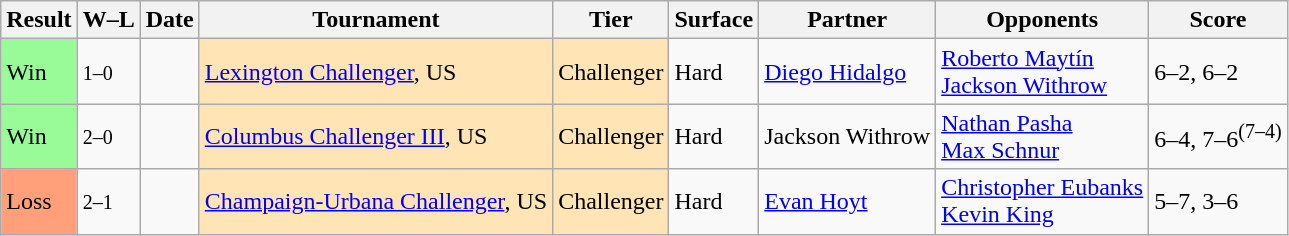<table class="sortable wikitable">
<tr>
<th>Result</th>
<th class="unsortable">W–L</th>
<th>Date</th>
<th>Tournament</th>
<th>Tier</th>
<th>Surface</th>
<th>Partner</th>
<th>Opponents</th>
<th class="unsortable">Score</th>
</tr>
<tr>
<td bgcolor=98FB98>Win</td>
<td><small>1–0</small></td>
<td><a href='#'></a></td>
<td style="background:moccasin;"><a href='#'>Lexington Challenger</a>, US</td>
<td style="background:moccasin;">Challenger</td>
<td>Hard</td>
<td> <a href='#'>Diego Hidalgo</a></td>
<td> <a href='#'>Roberto Maytín</a> <br>  <a href='#'>Jackson Withrow</a></td>
<td>6–2, 6–2</td>
</tr>
<tr>
<td bgcolor=98FB98>Win</td>
<td><small>2–0</small></td>
<td><a href='#'></a></td>
<td style="background:moccasin;"><a href='#'>Columbus Challenger III</a>, US</td>
<td style="background:moccasin;">Challenger</td>
<td>Hard</td>
<td> Jackson Withrow</td>
<td> <a href='#'>Nathan Pasha</a> <br>  <a href='#'>Max Schnur</a></td>
<td>6–4, 7–6<sup>(7–4)</sup></td>
</tr>
<tr>
<td bgcolor=FFA07A>Loss</td>
<td><small>2–1</small></td>
<td><a href='#'></a></td>
<td style="background:moccasin;"><a href='#'>Champaign-Urbana Challenger</a>, US</td>
<td style="background:moccasin;">Challenger</td>
<td>Hard</td>
<td> <a href='#'>Evan Hoyt</a></td>
<td> <a href='#'>Christopher Eubanks</a> <br>  <a href='#'>Kevin King</a></td>
<td>5–7, 3–6</td>
</tr>
</table>
